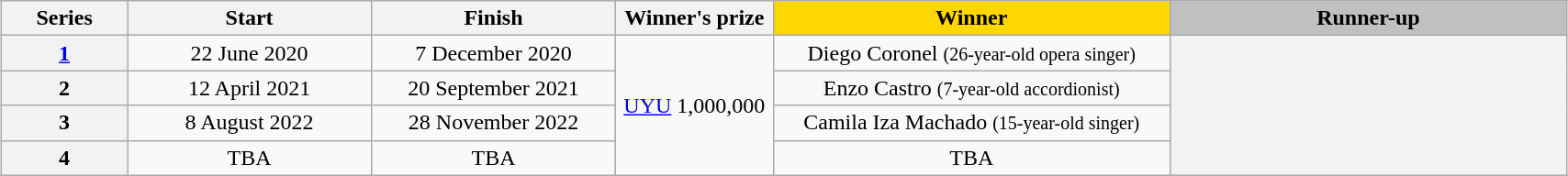<table class="wikitable" style="margin-left: auto; margin-right: auto; border: none; text-align:center; font-size:100%; width: 90%;">
<tr>
<th style="width:4%; ">Series</th>
<th style="width:8%; ">Start</th>
<th style="width:8%; ">Finish</th>
<th style="width:4%; ">Winner's prize </th>
<th align="center" style="width:13%; background:gold;">Winner</th>
<th align="center" style="width:13%; background:silver;">Runner-up</th>
</tr>
<tr>
<th scope="row"><a href='#'>1</a></th>
<td>22 June 2020</td>
<td>7 December 2020</td>
<td rowspan="4"><a href='#'>UYU</a> 1,000,000</td>
<td>Diego Coronel <small>(26-year-old opera singer)</small></td>
<th rowspan="4" scope="col"></th>
</tr>
<tr>
<th>2</th>
<td>12 April 2021</td>
<td>20 September 2021</td>
<td>Enzo Castro <small>(7-year-old accordionist)</small></td>
</tr>
<tr>
<th>3</th>
<td>8 August 2022</td>
<td>28 November 2022</td>
<td>Camila Iza Machado <small>(15-year-old singer)</small></td>
</tr>
<tr>
<th>4</th>
<td>TBA</td>
<td>TBA</td>
<td>TBA</td>
</tr>
</table>
